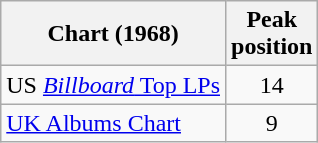<table class="wikitable">
<tr>
<th>Chart (1968)</th>
<th>Peak<br>position</th>
</tr>
<tr>
<td>US <a href='#'><em>Billboard</em> Top LPs</a></td>
<td align="center">14</td>
</tr>
<tr>
<td><a href='#'>UK Albums Chart</a></td>
<td align="center">9</td>
</tr>
</table>
